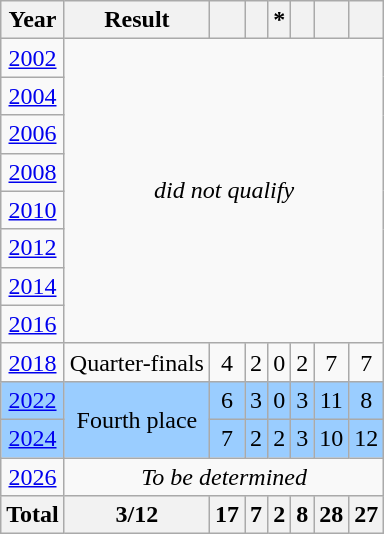<table class="wikitable" style="text-align: center;">
<tr>
<th>Year</th>
<th>Result</th>
<th></th>
<th></th>
<th>*</th>
<th></th>
<th></th>
<th></th>
</tr>
<tr>
<td> <a href='#'>2002</a></td>
<td colspan=7 rowspan=8><em>did not qualify</em></td>
</tr>
<tr>
<td> <a href='#'>2004</a></td>
</tr>
<tr>
<td> <a href='#'>2006</a></td>
</tr>
<tr>
<td> <a href='#'>2008</a></td>
</tr>
<tr>
<td> <a href='#'>2010</a></td>
</tr>
<tr>
<td> <a href='#'>2012</a></td>
</tr>
<tr>
<td> <a href='#'>2014</a></td>
</tr>
<tr>
<td> <a href='#'>2016</a></td>
</tr>
<tr>
<td> <a href='#'>2018</a></td>
<td>Quarter-finals</td>
<td>4</td>
<td>2</td>
<td>0</td>
<td>2</td>
<td>7</td>
<td>7</td>
</tr>
<tr style="background:#9acdff">
<td> <a href='#'>2022</a></td>
<td rowspan=2>Fourth place</td>
<td>6</td>
<td>3</td>
<td>0</td>
<td>3</td>
<td>11</td>
<td>8</td>
</tr>
<tr style="background:#9acdff">
<td> <a href='#'>2024</a></td>
<td>7</td>
<td>2</td>
<td>2</td>
<td>3</td>
<td>10</td>
<td>12</td>
</tr>
<tr>
<td> <a href='#'>2026</a></td>
<td colspan=8><em>To be determined</em></td>
</tr>
<tr>
<th>Total</th>
<th>3/12</th>
<th>17</th>
<th>7</th>
<th>2</th>
<th>8</th>
<th>28</th>
<th>27</th>
</tr>
</table>
